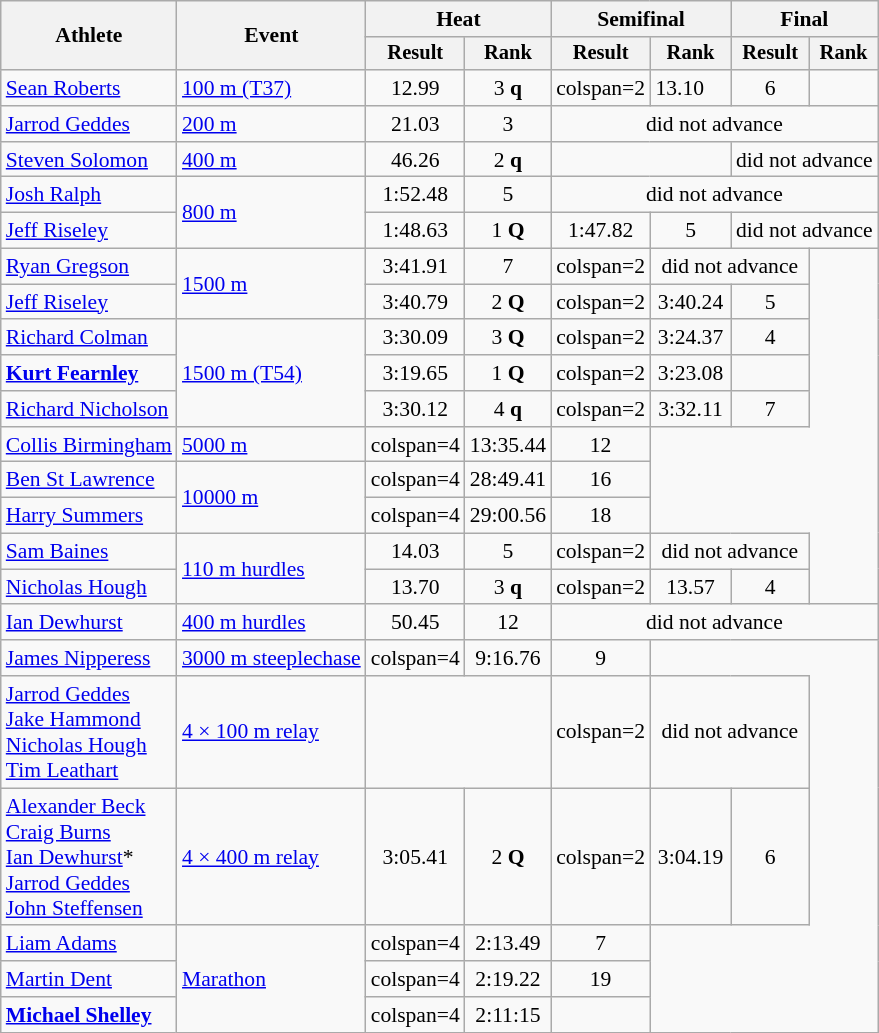<table class="wikitable" style="font-size:90%">
<tr>
<th rowspan=2>Athlete</th>
<th rowspan=2>Event</th>
<th colspan=2>Heat</th>
<th colspan=2>Semifinal</th>
<th colspan=2>Final</th>
</tr>
<tr style="font-size:95%">
<th>Result</th>
<th>Rank</th>
<th>Result</th>
<th>Rank</th>
<th>Result</th>
<th>Rank</th>
</tr>
<tr align=center>
<td align=left><a href='#'>Sean Roberts</a></td>
<td align=left><a href='#'>100 m (T37)</a></td>
<td>12.99</td>
<td>3 <strong>q</strong></td>
<td>colspan=2 </td>
<td>13.10 </td>
<td>6</td>
</tr>
<tr align=center>
<td align=left><a href='#'>Jarrod Geddes</a></td>
<td align=left><a href='#'>200 m</a></td>
<td>21.03</td>
<td>3</td>
<td colspan=4>did not advance</td>
</tr>
<tr align=center>
<td align=left><a href='#'>Steven Solomon</a></td>
<td align=left><a href='#'>400 m</a></td>
<td>46.26</td>
<td>2 <strong>q</strong></td>
<td colspan=2></td>
<td colspan=2>did not advance</td>
</tr>
<tr align=center>
<td align=left><a href='#'>Josh Ralph</a></td>
<td align=left rowspan=2><a href='#'>800 m</a></td>
<td>1:52.48</td>
<td>5</td>
<td colspan=4>did not advance</td>
</tr>
<tr align=center>
<td align=left><a href='#'>Jeff Riseley</a></td>
<td>1:48.63</td>
<td>1 <strong>Q</strong></td>
<td>1:47.82</td>
<td>5</td>
<td colspan=2>did not advance</td>
</tr>
<tr align=center>
<td align=left><a href='#'>Ryan Gregson</a></td>
<td align=left rowspan=2><a href='#'>1500 m</a></td>
<td>3:41.91</td>
<td>7</td>
<td>colspan=2 </td>
<td colspan=2>did not advance</td>
</tr>
<tr align=center>
<td align=left><a href='#'>Jeff Riseley</a></td>
<td>3:40.79</td>
<td>2 <strong>Q</strong></td>
<td>colspan=2 </td>
<td>3:40.24</td>
<td>5</td>
</tr>
<tr align=center>
<td align=left><a href='#'>Richard Colman</a></td>
<td align=left rowspan=3><a href='#'>1500 m (T54)</a></td>
<td>3:30.09</td>
<td>3 <strong>Q</strong></td>
<td>colspan=2 </td>
<td>3:24.37</td>
<td>4</td>
</tr>
<tr align=center>
<td align=left><strong><a href='#'>Kurt Fearnley</a></strong></td>
<td>3:19.65</td>
<td>1 <strong>Q</strong></td>
<td>colspan=2 </td>
<td>3:23.08</td>
<td></td>
</tr>
<tr align=center>
<td align=left><a href='#'>Richard Nicholson</a></td>
<td>3:30.12</td>
<td>4 <strong>q</strong></td>
<td>colspan=2 </td>
<td>3:32.11</td>
<td>7</td>
</tr>
<tr align=center>
<td align=left><a href='#'>Collis Birmingham</a></td>
<td align=left rowspan=1><a href='#'>5000 m</a></td>
<td>colspan=4 </td>
<td>13:35.44</td>
<td>12</td>
</tr>
<tr align=center>
<td align=left><a href='#'>Ben St Lawrence</a></td>
<td align=left rowspan=2><a href='#'>10000 m</a></td>
<td>colspan=4 </td>
<td>28:49.41</td>
<td>16</td>
</tr>
<tr align=center>
<td align=left><a href='#'>Harry Summers</a></td>
<td>colspan=4 </td>
<td>29:00.56</td>
<td>18</td>
</tr>
<tr align=center>
<td align=left><a href='#'>Sam Baines</a></td>
<td align=left rowspan=2><a href='#'>110 m hurdles</a></td>
<td>14.03</td>
<td>5</td>
<td>colspan=2 </td>
<td colspan=2>did not advance</td>
</tr>
<tr align=center>
<td align=left><a href='#'>Nicholas Hough</a></td>
<td>13.70</td>
<td>3 <strong>q</strong></td>
<td>colspan=2 </td>
<td>13.57</td>
<td>4</td>
</tr>
<tr align=center>
<td align=left><a href='#'>Ian Dewhurst</a></td>
<td align=left rowspan=1><a href='#'>400 m hurdles</a></td>
<td>50.45</td>
<td>12</td>
<td colspan=4>did not advance</td>
</tr>
<tr align=center>
<td align=left><a href='#'>James Nipperess</a></td>
<td align=left><a href='#'>3000 m steeplechase</a></td>
<td>colspan=4 </td>
<td>9:16.76</td>
<td>9</td>
</tr>
<tr align=center>
<td align=left><a href='#'>Jarrod Geddes</a><br><a href='#'>Jake Hammond</a><br><a href='#'>Nicholas Hough</a><br><a href='#'>Tim Leathart</a></td>
<td align=left><a href='#'>4 × 100 m relay</a></td>
<td colspan=2></td>
<td>colspan=2 </td>
<td colspan=2>did not advance</td>
</tr>
<tr align=center>
<td align=left><a href='#'>Alexander Beck</a><br><a href='#'>Craig Burns</a><br><a href='#'>Ian Dewhurst</a>*<br><a href='#'>Jarrod Geddes</a><br><a href='#'>John Steffensen</a></td>
<td align=left><a href='#'>4 × 400 m relay</a></td>
<td>3:05.41</td>
<td>2 <strong>Q</strong></td>
<td>colspan=2 </td>
<td>3:04.19</td>
<td>6</td>
</tr>
<tr align=center>
<td align=left><a href='#'>Liam Adams</a></td>
<td align=left rowspan=3><a href='#'>Marathon</a></td>
<td>colspan=4 </td>
<td>2:13.49</td>
<td>7</td>
</tr>
<tr align=center>
<td align=left><a href='#'>Martin Dent</a></td>
<td>colspan=4 </td>
<td>2:19.22</td>
<td>19</td>
</tr>
<tr align=center>
<td align=left><strong><a href='#'>Michael Shelley</a></strong></td>
<td>colspan=4 </td>
<td>2:11:15</td>
<td></td>
</tr>
</table>
